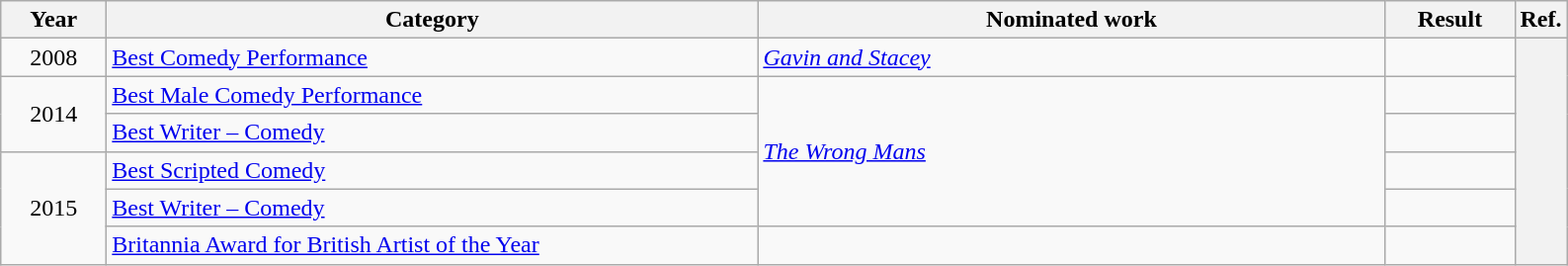<table class=wikitable>
<tr>
<th scope="col" style="width:4em;">Year</th>
<th scope="col" style="width:27em;">Category</th>
<th scope="col" style="width:26em;">Nominated work</th>
<th scope="col" style="width:5em;">Result</th>
<th>Ref.</th>
</tr>
<tr>
<td style="text-align:center;">2008</td>
<td><a href='#'>Best Comedy Performance</a></td>
<td><em><a href='#'>Gavin and Stacey</a></em></td>
<td></td>
<th style="text-align:center;" rowspan="6"></th>
</tr>
<tr>
<td style="text-align:center;", rowspan="2">2014</td>
<td><a href='#'>Best Male Comedy Performance</a></td>
<td rowspan="4"><em><a href='#'>The Wrong Mans</a></em></td>
<td></td>
</tr>
<tr>
<td><a href='#'>Best Writer – Comedy</a></td>
<td></td>
</tr>
<tr>
<td style="text-align:center;", rowspan="3">2015</td>
<td><a href='#'>Best Scripted Comedy</a></td>
<td></td>
</tr>
<tr>
<td><a href='#'>Best Writer – Comedy</a></td>
<td></td>
</tr>
<tr>
<td><a href='#'>Britannia Award for British Artist of the Year</a></td>
<td></td>
<td></td>
</tr>
</table>
